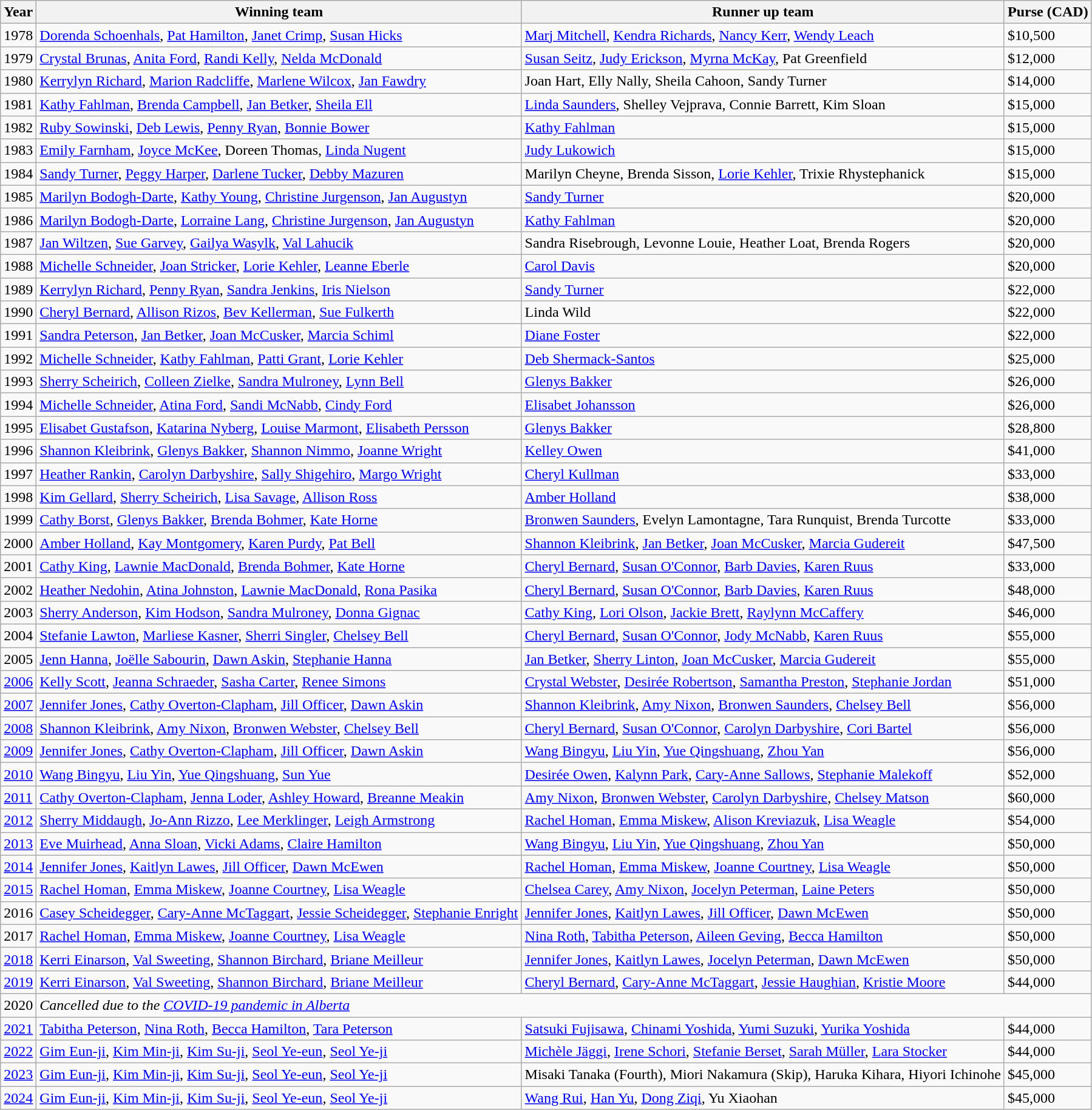<table class="wikitable">
<tr>
<th scope="col">Year</th>
<th scope="col">Winning team</th>
<th scope="col">Runner up team</th>
<th scope="col">Purse (CAD)</th>
</tr>
<tr>
<td>1978</td>
<td> <a href='#'>Dorenda Schoenhals</a>, <a href='#'>Pat Hamilton</a>, <a href='#'>Janet Crimp</a>, <a href='#'>Susan Hicks</a></td>
<td> <a href='#'>Marj Mitchell</a>, <a href='#'>Kendra Richards</a>, <a href='#'>Nancy Kerr</a>, <a href='#'>Wendy Leach</a></td>
<td>$10,500</td>
</tr>
<tr>
<td>1979</td>
<td> <a href='#'>Crystal Brunas</a>, <a href='#'>Anita Ford</a>, <a href='#'>Randi Kelly</a>, <a href='#'>Nelda McDonald</a></td>
<td> <a href='#'>Susan Seitz</a>, <a href='#'>Judy Erickson</a>, <a href='#'>Myrna McKay</a>, Pat Greenfield</td>
<td>$12,000</td>
</tr>
<tr>
<td>1980</td>
<td> <a href='#'>Kerrylyn Richard</a>, <a href='#'>Marion Radcliffe</a>, <a href='#'>Marlene Wilcox</a>, <a href='#'>Jan Fawdry</a></td>
<td> Joan Hart, Elly Nally, Sheila Cahoon, Sandy Turner</td>
<td>$14,000</td>
</tr>
<tr>
<td>1981</td>
<td> <a href='#'>Kathy Fahlman</a>, <a href='#'>Brenda Campbell</a>, <a href='#'>Jan Betker</a>, <a href='#'>Sheila Ell</a></td>
<td> <a href='#'>Linda Saunders</a>, Shelley Vejprava, Connie Barrett, Kim Sloan</td>
<td>$15,000</td>
</tr>
<tr>
<td>1982</td>
<td> <a href='#'>Ruby Sowinski</a>, <a href='#'>Deb Lewis</a>, <a href='#'>Penny Ryan</a>, <a href='#'>Bonnie Bower</a></td>
<td> <a href='#'>Kathy Fahlman</a></td>
<td>$15,000</td>
</tr>
<tr>
<td>1983</td>
<td> <a href='#'>Emily Farnham</a>, <a href='#'>Joyce McKee</a>, Doreen Thomas, <a href='#'>Linda Nugent</a></td>
<td> <a href='#'>Judy Lukowich</a></td>
<td>$15,000</td>
</tr>
<tr>
<td>1984</td>
<td> <a href='#'>Sandy Turner</a>, <a href='#'>Peggy Harper</a>, <a href='#'>Darlene Tucker</a>, <a href='#'>Debby Mazuren</a></td>
<td> Marilyn Cheyne,  Brenda Sisson, <a href='#'>Lorie Kehler</a>, Trixie Rhystephanick</td>
<td>$15,000</td>
</tr>
<tr>
<td>1985</td>
<td> <a href='#'>Marilyn Bodogh-Darte</a>, <a href='#'>Kathy Young</a>, <a href='#'>Christine Jurgenson</a>, <a href='#'>Jan Augustyn</a></td>
<td> <a href='#'>Sandy Turner</a></td>
<td>$20,000</td>
</tr>
<tr>
<td>1986</td>
<td> <a href='#'>Marilyn Bodogh-Darte</a>, <a href='#'>Lorraine Lang</a>, <a href='#'>Christine Jurgenson</a>, <a href='#'>Jan Augustyn</a></td>
<td> <a href='#'>Kathy Fahlman</a></td>
<td>$20,000</td>
</tr>
<tr>
<td>1987</td>
<td> <a href='#'>Jan Wiltzen</a>, <a href='#'>Sue Garvey</a>, <a href='#'>Gailya Wasylk</a>, <a href='#'>Val Lahucik</a></td>
<td> Sandra Risebrough, Levonne Louie, Heather Loat, Brenda Rogers</td>
<td>$20,000</td>
</tr>
<tr>
<td>1988</td>
<td> <a href='#'>Michelle Schneider</a>, <a href='#'>Joan Stricker</a>, <a href='#'>Lorie Kehler</a>, <a href='#'>Leanne Eberle</a></td>
<td> <a href='#'>Carol Davis</a></td>
<td>$20,000</td>
</tr>
<tr>
<td>1989</td>
<td> <a href='#'>Kerrylyn Richard</a>, <a href='#'>Penny Ryan</a>, <a href='#'>Sandra Jenkins</a>, <a href='#'>Iris Nielson</a></td>
<td> <a href='#'>Sandy Turner</a></td>
<td>$22,000</td>
</tr>
<tr>
<td>1990</td>
<td> <a href='#'>Cheryl Bernard</a>, <a href='#'>Allison Rizos</a>, <a href='#'>Bev Kellerman</a>, <a href='#'>Sue Fulkerth</a></td>
<td> Linda Wild</td>
<td>$22,000</td>
</tr>
<tr>
<td>1991</td>
<td> <a href='#'>Sandra Peterson</a>, <a href='#'>Jan Betker</a>, <a href='#'>Joan McCusker</a>, <a href='#'>Marcia Schiml</a></td>
<td> <a href='#'>Diane Foster</a></td>
<td>$22,000</td>
</tr>
<tr>
<td>1992</td>
<td> <a href='#'>Michelle Schneider</a>, <a href='#'>Kathy Fahlman</a>, <a href='#'>Patti Grant</a>, <a href='#'>Lorie Kehler</a></td>
<td> <a href='#'>Deb Shermack-Santos</a></td>
<td>$25,000</td>
</tr>
<tr>
<td>1993</td>
<td> <a href='#'>Sherry Scheirich</a>, <a href='#'>Colleen Zielke</a>, <a href='#'>Sandra Mulroney</a>, <a href='#'>Lynn Bell</a></td>
<td> <a href='#'>Glenys Bakker</a></td>
<td>$26,000</td>
</tr>
<tr>
<td>1994</td>
<td> <a href='#'>Michelle Schneider</a>, <a href='#'>Atina Ford</a>, <a href='#'>Sandi McNabb</a>, <a href='#'>Cindy Ford</a></td>
<td> <a href='#'>Elisabet Johansson</a></td>
<td>$26,000</td>
</tr>
<tr>
<td>1995</td>
<td> <a href='#'>Elisabet Gustafson</a>, <a href='#'>Katarina Nyberg</a>, <a href='#'>Louise Marmont</a>, <a href='#'>Elisabeth Persson</a></td>
<td> <a href='#'>Glenys Bakker</a></td>
<td>$28,800</td>
</tr>
<tr>
<td>1996</td>
<td> <a href='#'>Shannon Kleibrink</a>, <a href='#'>Glenys Bakker</a>, <a href='#'>Shannon Nimmo</a>, <a href='#'>Joanne Wright</a></td>
<td> <a href='#'>Kelley Owen</a></td>
<td>$41,000</td>
</tr>
<tr>
<td>1997</td>
<td> <a href='#'>Heather Rankin</a>, <a href='#'>Carolyn Darbyshire</a>, <a href='#'>Sally Shigehiro</a>, <a href='#'>Margo Wright</a></td>
<td> <a href='#'>Cheryl Kullman</a></td>
<td>$33,000</td>
</tr>
<tr>
<td>1998</td>
<td> <a href='#'>Kim Gellard</a>, <a href='#'>Sherry Scheirich</a>, <a href='#'>Lisa Savage</a>, <a href='#'>Allison Ross</a></td>
<td> <a href='#'>Amber Holland</a></td>
<td>$38,000</td>
</tr>
<tr>
<td>1999</td>
<td> <a href='#'>Cathy Borst</a>, <a href='#'>Glenys Bakker</a>, <a href='#'>Brenda Bohmer</a>, <a href='#'>Kate Horne</a></td>
<td> <a href='#'>Bronwen Saunders</a>, Evelyn Lamontagne, Tara Runquist, Brenda Turcotte</td>
<td>$33,000</td>
</tr>
<tr>
<td>2000</td>
<td> <a href='#'>Amber Holland</a>, <a href='#'>Kay Montgomery</a>, <a href='#'>Karen Purdy</a>, <a href='#'>Pat Bell</a></td>
<td> <a href='#'>Shannon Kleibrink</a>, <a href='#'>Jan Betker</a>, <a href='#'>Joan McCusker</a>, <a href='#'>Marcia Gudereit</a></td>
<td>$47,500</td>
</tr>
<tr>
<td>2001</td>
<td> <a href='#'>Cathy King</a>, <a href='#'>Lawnie MacDonald</a>, <a href='#'>Brenda Bohmer</a>, <a href='#'>Kate Horne</a></td>
<td> <a href='#'>Cheryl Bernard</a>, <a href='#'>Susan O'Connor</a>, <a href='#'>Barb Davies</a>, <a href='#'>Karen Ruus</a></td>
<td>$33,000</td>
</tr>
<tr>
<td>2002</td>
<td> <a href='#'>Heather Nedohin</a>, <a href='#'>Atina Johnston</a>, <a href='#'>Lawnie MacDonald</a>, <a href='#'>Rona Pasika</a></td>
<td> <a href='#'>Cheryl Bernard</a>, <a href='#'>Susan O'Connor</a>, <a href='#'>Barb Davies</a>, <a href='#'>Karen Ruus</a></td>
<td>$48,000</td>
</tr>
<tr>
<td>2003</td>
<td> <a href='#'>Sherry Anderson</a>, <a href='#'>Kim Hodson</a>, <a href='#'>Sandra Mulroney</a>, <a href='#'>Donna Gignac</a></td>
<td> <a href='#'>Cathy King</a>, <a href='#'>Lori Olson</a>, <a href='#'>Jackie Brett</a>, <a href='#'>Raylynn McCaffery</a></td>
<td>$46,000</td>
</tr>
<tr>
<td>2004</td>
<td> <a href='#'>Stefanie Lawton</a>, <a href='#'>Marliese Kasner</a>, <a href='#'>Sherri Singler</a>, <a href='#'>Chelsey Bell</a></td>
<td> <a href='#'>Cheryl Bernard</a>, <a href='#'>Susan O'Connor</a>, <a href='#'>Jody McNabb</a>, <a href='#'>Karen Ruus</a></td>
<td>$55,000</td>
</tr>
<tr>
<td>2005</td>
<td> <a href='#'>Jenn Hanna</a>, <a href='#'>Joëlle Sabourin</a>, <a href='#'>Dawn Askin</a>, <a href='#'>Stephanie Hanna</a></td>
<td> <a href='#'>Jan Betker</a>, <a href='#'>Sherry Linton</a>, <a href='#'>Joan McCusker</a>, <a href='#'>Marcia Gudereit</a></td>
<td>$55,000</td>
</tr>
<tr>
<td><a href='#'>2006</a></td>
<td> <a href='#'>Kelly Scott</a>, <a href='#'>Jeanna Schraeder</a>, <a href='#'>Sasha Carter</a>, <a href='#'>Renee Simons</a></td>
<td> <a href='#'>Crystal Webster</a>, <a href='#'>Desirée Robertson</a>, <a href='#'>Samantha Preston</a>, <a href='#'>Stephanie Jordan</a></td>
<td>$51,000</td>
</tr>
<tr>
<td><a href='#'>2007</a></td>
<td> <a href='#'>Jennifer Jones</a>, <a href='#'>Cathy Overton-Clapham</a>, <a href='#'>Jill Officer</a>, <a href='#'>Dawn Askin</a></td>
<td> <a href='#'>Shannon Kleibrink</a>, <a href='#'>Amy Nixon</a>, <a href='#'>Bronwen Saunders</a>, <a href='#'>Chelsey Bell</a></td>
<td>$56,000</td>
</tr>
<tr>
<td><a href='#'>2008</a></td>
<td> <a href='#'>Shannon Kleibrink</a>, <a href='#'>Amy Nixon</a>, <a href='#'>Bronwen Webster</a>, <a href='#'>Chelsey Bell</a></td>
<td> <a href='#'>Cheryl Bernard</a>, <a href='#'>Susan O'Connor</a>, <a href='#'>Carolyn Darbyshire</a>, <a href='#'>Cori Bartel</a></td>
<td>$56,000</td>
</tr>
<tr>
<td><a href='#'>2009</a></td>
<td> <a href='#'>Jennifer Jones</a>, <a href='#'>Cathy Overton-Clapham</a>, <a href='#'>Jill Officer</a>, <a href='#'>Dawn Askin</a></td>
<td> <a href='#'>Wang Bingyu</a>, <a href='#'>Liu Yin</a>, <a href='#'>Yue Qingshuang</a>, <a href='#'>Zhou Yan</a></td>
<td>$56,000</td>
</tr>
<tr>
<td><a href='#'>2010</a></td>
<td> <a href='#'>Wang Bingyu</a>, <a href='#'>Liu Yin</a>, <a href='#'>Yue Qingshuang</a>, <a href='#'>Sun Yue</a></td>
<td> <a href='#'>Desirée Owen</a>, <a href='#'>Kalynn Park</a>, <a href='#'>Cary-Anne Sallows</a>, <a href='#'>Stephanie Malekoff</a></td>
<td>$52,000</td>
</tr>
<tr>
<td><a href='#'>2011</a></td>
<td> <a href='#'>Cathy Overton-Clapham</a>, <a href='#'>Jenna Loder</a>, <a href='#'>Ashley Howard</a>, <a href='#'>Breanne Meakin</a></td>
<td> <a href='#'>Amy Nixon</a>, <a href='#'>Bronwen Webster</a>, <a href='#'>Carolyn Darbyshire</a>, <a href='#'>Chelsey Matson</a></td>
<td>$60,000</td>
</tr>
<tr>
<td><a href='#'>2012</a></td>
<td> <a href='#'>Sherry Middaugh</a>, <a href='#'>Jo-Ann Rizzo</a>, <a href='#'>Lee Merklinger</a>, <a href='#'>Leigh Armstrong</a></td>
<td> <a href='#'>Rachel Homan</a>, <a href='#'>Emma Miskew</a>, <a href='#'>Alison Kreviazuk</a>, <a href='#'>Lisa Weagle</a></td>
<td>$54,000</td>
</tr>
<tr>
<td><a href='#'>2013</a></td>
<td> <a href='#'>Eve Muirhead</a>, <a href='#'>Anna Sloan</a>, <a href='#'>Vicki Adams</a>, <a href='#'>Claire Hamilton</a></td>
<td> <a href='#'>Wang Bingyu</a>, <a href='#'>Liu Yin</a>, <a href='#'>Yue Qingshuang</a>, <a href='#'>Zhou Yan</a></td>
<td>$50,000</td>
</tr>
<tr>
<td><a href='#'>2014</a></td>
<td> <a href='#'>Jennifer Jones</a>, <a href='#'>Kaitlyn Lawes</a>, <a href='#'>Jill Officer</a>, <a href='#'>Dawn McEwen</a></td>
<td> <a href='#'>Rachel Homan</a>, <a href='#'>Emma Miskew</a>, <a href='#'>Joanne Courtney</a>, <a href='#'>Lisa Weagle</a></td>
<td>$50,000</td>
</tr>
<tr>
<td><a href='#'>2015</a></td>
<td> <a href='#'>Rachel Homan</a>, <a href='#'>Emma Miskew</a>, <a href='#'>Joanne Courtney</a>, <a href='#'>Lisa Weagle</a></td>
<td> <a href='#'>Chelsea Carey</a>, <a href='#'>Amy Nixon</a>, <a href='#'>Jocelyn Peterman</a>, <a href='#'>Laine Peters</a></td>
<td>$50,000</td>
</tr>
<tr>
<td>2016</td>
<td> <a href='#'>Casey Scheidegger</a>, <a href='#'>Cary-Anne McTaggart</a>, <a href='#'>Jessie Scheidegger</a>, <a href='#'>Stephanie Enright</a></td>
<td> <a href='#'>Jennifer Jones</a>, <a href='#'>Kaitlyn Lawes</a>, <a href='#'>Jill Officer</a>, <a href='#'>Dawn McEwen</a></td>
<td>$50,000</td>
</tr>
<tr>
<td>2017</td>
<td> <a href='#'>Rachel Homan</a>, <a href='#'>Emma Miskew</a>, <a href='#'>Joanne Courtney</a>, <a href='#'>Lisa Weagle</a></td>
<td> <a href='#'>Nina Roth</a>, <a href='#'>Tabitha Peterson</a>, <a href='#'>Aileen Geving</a>, <a href='#'>Becca Hamilton</a></td>
<td>$50,000</td>
</tr>
<tr>
<td><a href='#'>2018</a></td>
<td> <a href='#'>Kerri Einarson</a>, <a href='#'>Val Sweeting</a>, <a href='#'>Shannon Birchard</a>, <a href='#'>Briane Meilleur</a></td>
<td> <a href='#'>Jennifer Jones</a>, <a href='#'>Kaitlyn Lawes</a>, <a href='#'>Jocelyn Peterman</a>, <a href='#'>Dawn McEwen</a></td>
<td>$50,000</td>
</tr>
<tr>
<td><a href='#'>2019</a></td>
<td> <a href='#'>Kerri Einarson</a>, <a href='#'>Val Sweeting</a>, <a href='#'>Shannon Birchard</a>, <a href='#'>Briane Meilleur</a></td>
<td> <a href='#'>Cheryl Bernard</a>, <a href='#'>Cary-Anne McTaggart</a>, <a href='#'>Jessie Haughian</a>, <a href='#'>Kristie Moore</a></td>
<td>$44,000</td>
</tr>
<tr>
<td>2020</td>
<td colspan="3"><em>Cancelled due to the <a href='#'>COVID-19 pandemic in Alberta</a></em></td>
</tr>
<tr>
<td><a href='#'>2021</a></td>
<td> <a href='#'>Tabitha Peterson</a>, <a href='#'>Nina Roth</a>, <a href='#'>Becca Hamilton</a>, <a href='#'>Tara Peterson</a></td>
<td> <a href='#'>Satsuki Fujisawa</a>, <a href='#'>Chinami Yoshida</a>, <a href='#'>Yumi Suzuki</a>, <a href='#'>Yurika Yoshida</a></td>
<td>$44,000</td>
</tr>
<tr>
<td><a href='#'>2022</a></td>
<td> <a href='#'>Gim Eun-ji</a>, <a href='#'>Kim Min-ji</a>, <a href='#'>Kim Su-ji</a>, <a href='#'>Seol Ye-eun</a>, <a href='#'>Seol Ye-ji</a></td>
<td> <a href='#'>Michèle Jäggi</a>, <a href='#'>Irene Schori</a>, <a href='#'>Stefanie Berset</a>, <a href='#'>Sarah Müller</a>, <a href='#'>Lara Stocker</a></td>
<td>$44,000</td>
</tr>
<tr>
<td><a href='#'>2023</a></td>
<td> <a href='#'>Gim Eun-ji</a>, <a href='#'>Kim Min-ji</a>, <a href='#'>Kim Su-ji</a>, <a href='#'>Seol Ye-eun</a>, <a href='#'>Seol Ye-ji</a></td>
<td> Misaki Tanaka (Fourth), Miori Nakamura (Skip), Haruka Kihara, Hiyori Ichinohe</td>
<td>$45,000</td>
</tr>
<tr>
<td><a href='#'>2024</a></td>
<td> <a href='#'>Gim Eun-ji</a>, <a href='#'>Kim Min-ji</a>, <a href='#'>Kim Su-ji</a>, <a href='#'>Seol Ye-eun</a>, <a href='#'>Seol Ye-ji</a></td>
<td> <a href='#'>Wang Rui</a>, <a href='#'>Han Yu</a>, <a href='#'>Dong Ziqi</a>, Yu Xiaohan</td>
<td>$45,000</td>
</tr>
</table>
